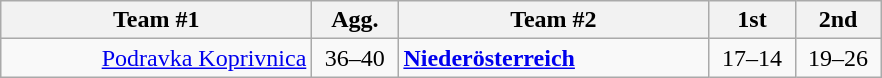<table class=wikitable style="text-align:center">
<tr>
<th width=200>Team #1</th>
<th width=50>Agg.</th>
<th width=200>Team #2</th>
<th width=50>1st</th>
<th width=50>2nd</th>
</tr>
<tr>
<td align=right><a href='#'>Podravka Koprivnica</a> </td>
<td>36–40</td>
<td align=left> <strong><a href='#'>Niederösterreich</a></strong></td>
<td align=center>17–14</td>
<td align=center>19–26</td>
</tr>
</table>
